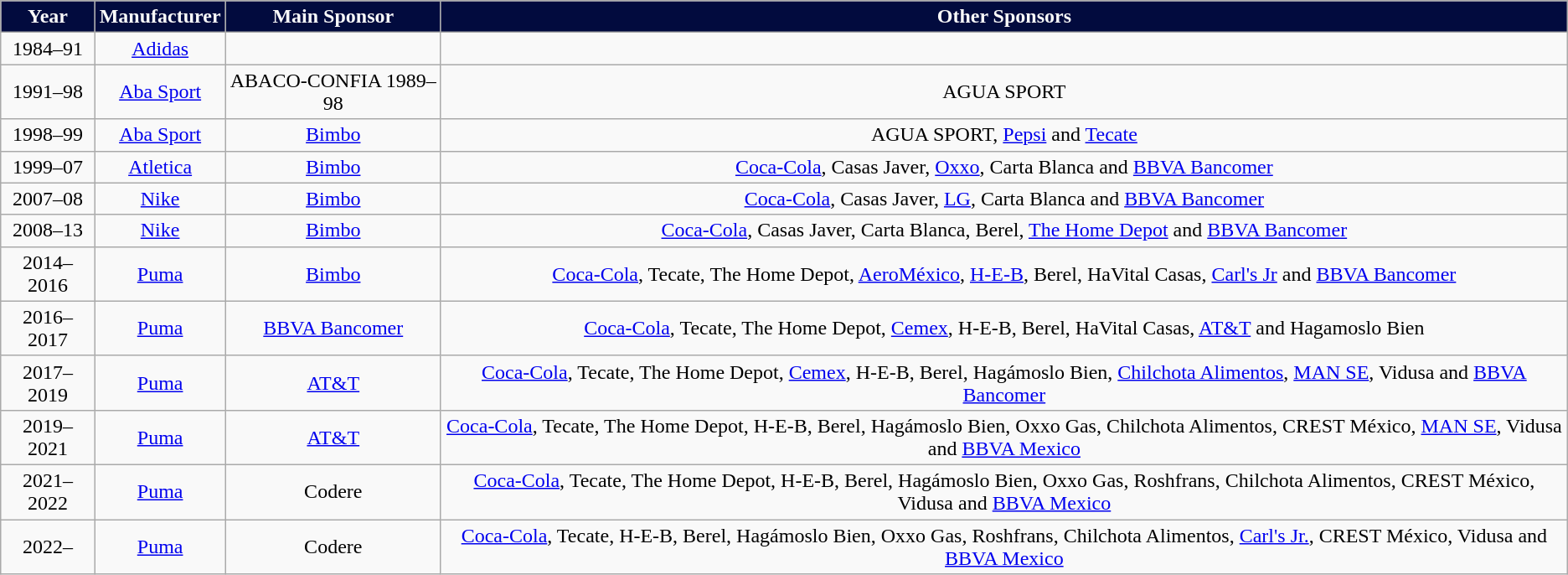<table class="wikitable" style="text-align: center">
<tr>
<th style="color:#f9f9f9; background:#020B3E;">Year</th>
<th style="color:#f9f9f9; background:#020B3E;">Manufacturer</th>
<th style="color:#f9f9f9; background:#020B3E;">Main Sponsor</th>
<th style="color:#f9f9f9; background:#020B3E;">Other Sponsors</th>
</tr>
<tr>
<td>1984–91</td>
<td><a href='#'>Adidas</a></td>
<td></td>
<td></td>
</tr>
<tr>
<td>1991–98</td>
<td><a href='#'>Aba Sport</a></td>
<td>ABACO-CONFIA 1989–98</td>
<td>AGUA SPORT</td>
</tr>
<tr>
<td>1998–99</td>
<td><a href='#'>Aba Sport</a></td>
<td><a href='#'>Bimbo</a></td>
<td>AGUA SPORT, <a href='#'>Pepsi</a> and <a href='#'>Tecate</a></td>
</tr>
<tr>
<td>1999–07</td>
<td><a href='#'>Atletica</a></td>
<td><a href='#'>Bimbo</a></td>
<td><a href='#'>Coca-Cola</a>, Casas Javer, <a href='#'>Oxxo</a>, Carta Blanca and <a href='#'>BBVA Bancomer</a></td>
</tr>
<tr>
<td>2007–08</td>
<td><a href='#'>Nike</a></td>
<td><a href='#'>Bimbo</a></td>
<td><a href='#'>Coca-Cola</a>, Casas Javer, <a href='#'>LG</a>, Carta Blanca and <a href='#'>BBVA Bancomer</a></td>
</tr>
<tr>
<td>2008–13</td>
<td><a href='#'>Nike</a></td>
<td><a href='#'>Bimbo</a></td>
<td><a href='#'>Coca-Cola</a>, Casas Javer, Carta Blanca, Berel, <a href='#'>The Home Depot</a> and <a href='#'>BBVA Bancomer</a></td>
</tr>
<tr>
<td>2014–2016</td>
<td><a href='#'>Puma</a></td>
<td><a href='#'>Bimbo</a></td>
<td><a href='#'>Coca-Cola</a>, Tecate, The Home Depot, <a href='#'>AeroMéxico</a>, <a href='#'>H-E-B</a>, Berel, HaVital Casas, <a href='#'>Carl's Jr</a> and <a href='#'>BBVA Bancomer</a></td>
</tr>
<tr>
<td>2016–2017</td>
<td><a href='#'>Puma</a></td>
<td><a href='#'>BBVA Bancomer</a></td>
<td><a href='#'>Coca-Cola</a>, Tecate, The Home Depot, <a href='#'>Cemex</a>, H-E-B, Berel, HaVital Casas, <a href='#'>AT&T</a> and Hagamoslo Bien</td>
</tr>
<tr>
<td>2017–2019</td>
<td><a href='#'>Puma</a></td>
<td><a href='#'>AT&T</a></td>
<td><a href='#'>Coca-Cola</a>, Tecate, The Home Depot, <a href='#'>Cemex</a>, H-E-B, Berel, Hagámoslo Bien, <a href='#'>Chilchota Alimentos</a>, <a href='#'>MAN SE</a>, Vidusa and <a href='#'>BBVA Bancomer</a></td>
</tr>
<tr>
<td>2019–2021</td>
<td><a href='#'>Puma</a></td>
<td><a href='#'>AT&T</a></td>
<td><a href='#'>Coca-Cola</a>, Tecate, The Home Depot, H-E-B, Berel, Hagámoslo Bien, Oxxo Gas, Chilchota Alimentos, CREST México, <a href='#'>MAN SE</a>, Vidusa and <a href='#'>BBVA Mexico</a></td>
</tr>
<tr>
<td>2021–2022</td>
<td><a href='#'>Puma</a></td>
<td>Codere</td>
<td><a href='#'>Coca-Cola</a>, Tecate, The Home Depot, H-E-B, Berel, Hagámoslo Bien, Oxxo Gas, Roshfrans, Chilchota Alimentos, CREST México, Vidusa and <a href='#'>BBVA Mexico</a></td>
</tr>
<tr>
<td>2022–</td>
<td><a href='#'>Puma</a></td>
<td>Codere</td>
<td><a href='#'>Coca-Cola</a>, Tecate, H-E-B, Berel, Hagámoslo Bien, Oxxo Gas, Roshfrans, Chilchota Alimentos, <a href='#'>Carl's Jr.</a>, CREST México, Vidusa and <a href='#'>BBVA Mexico</a></td>
</tr>
</table>
